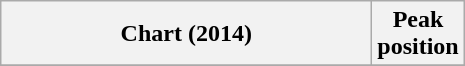<table class="wikitable plainrowheaders" style="text-align:center">
<tr>
<th scope="col" style="width:15em;">Chart (2014)</th>
<th scope="col">Peak<br> position</th>
</tr>
<tr>
</tr>
</table>
